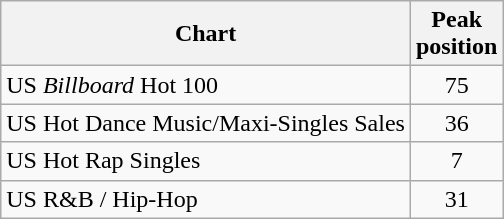<table class="wikitable sortable">
<tr>
<th>Chart</th>
<th>Peak<br>position</th>
</tr>
<tr>
<td>US <em>Billboard</em> Hot 100</td>
<td align="center">75</td>
</tr>
<tr>
<td align="left">US Hot Dance Music/Maxi-Singles Sales</td>
<td align="center">36</td>
</tr>
<tr>
<td align="left">US Hot Rap Singles</td>
<td align="center">7</td>
</tr>
<tr>
<td align="left">US R&B / Hip-Hop</td>
<td align="center">31</td>
</tr>
</table>
